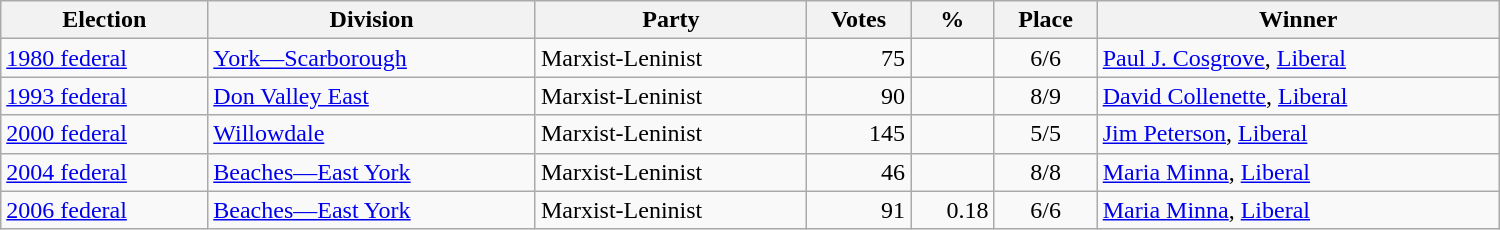<table class="wikitable" width="1000">
<tr>
<th align="left">Election</th>
<th align="left">Division</th>
<th align="left">Party</th>
<th align="right">Votes</th>
<th align="right">%</th>
<th align="center">Place</th>
<th align="center">Winner</th>
</tr>
<tr>
<td align="left"><a href='#'>1980 federal</a></td>
<td align="left"><a href='#'>York—Scarborough</a></td>
<td align="left">Marxist-Leninist</td>
<td align="right">75</td>
<td align="right"></td>
<td align="center">6/6</td>
<td align="left"><a href='#'>Paul J. Cosgrove</a>, <a href='#'>Liberal</a></td>
</tr>
<tr>
<td align="left"><a href='#'>1993 federal</a></td>
<td align="left"><a href='#'>Don Valley East</a></td>
<td align="left">Marxist-Leninist</td>
<td align="right">90</td>
<td align="right"></td>
<td align="center">8/9</td>
<td align="left"><a href='#'>David Collenette</a>, <a href='#'>Liberal</a></td>
</tr>
<tr>
<td align="left"><a href='#'>2000 federal</a></td>
<td align="left"><a href='#'>Willowdale</a></td>
<td align="left">Marxist-Leninist</td>
<td align="right">145</td>
<td align="right"></td>
<td align="center">5/5</td>
<td align="left"><a href='#'>Jim Peterson</a>, <a href='#'>Liberal</a></td>
</tr>
<tr>
<td align="left"><a href='#'>2004 federal</a></td>
<td align="left"><a href='#'>Beaches—East York</a></td>
<td align="left">Marxist-Leninist</td>
<td align="right">46</td>
<td align="right"></td>
<td align="center">8/8</td>
<td align="left"><a href='#'>Maria Minna</a>, <a href='#'>Liberal</a></td>
</tr>
<tr>
<td align="left"><a href='#'>2006 federal</a></td>
<td align="left"><a href='#'>Beaches—East York</a></td>
<td align="left">Marxist-Leninist</td>
<td align="right">91</td>
<td align="right">0.18</td>
<td align="center">6/6</td>
<td align="left"><a href='#'>Maria Minna</a>, <a href='#'>Liberal</a></td>
</tr>
</table>
